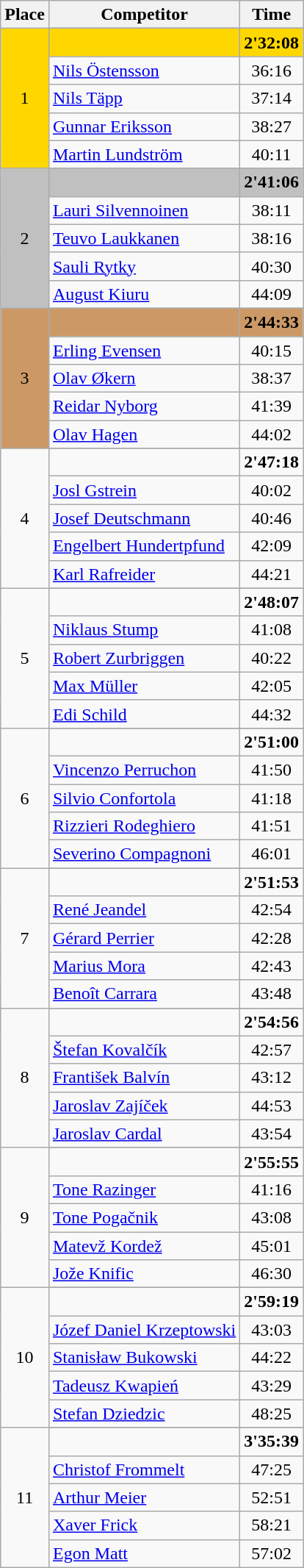<table class=wikitable style="text-align:center">
<tr>
<th>Place</th>
<th>Competitor</th>
<th>Time</th>
</tr>
<tr>
<td rowspan=6 align=center bgcolor=gold>1</td>
</tr>
<tr>
<td align=left bgcolor=gold></td>
<td bgcolor=gold><strong>2'32:08</strong></td>
</tr>
<tr>
<td align=left><a href='#'>Nils Östensson</a></td>
<td>36:16</td>
</tr>
<tr>
<td align=left><a href='#'>Nils Täpp</a></td>
<td>37:14</td>
</tr>
<tr>
<td align=left><a href='#'>Gunnar Eriksson</a></td>
<td>38:27</td>
</tr>
<tr>
<td align=left><a href='#'>Martin Lundström</a></td>
<td>40:11</td>
</tr>
<tr>
<td rowspan=6 align=center bgcolor=silver>2</td>
</tr>
<tr>
<td align=left bgcolor=silver></td>
<td bgcolor=silver><strong>2'41:06</strong></td>
</tr>
<tr>
<td align=left><a href='#'>Lauri Silvennoinen</a></td>
<td>38:11</td>
</tr>
<tr>
<td align=left><a href='#'>Teuvo Laukkanen</a></td>
<td>38:16</td>
</tr>
<tr>
<td align=left><a href='#'>Sauli Rytky</a></td>
<td>40:30</td>
</tr>
<tr>
<td align=left><a href='#'>August Kiuru</a></td>
<td>44:09</td>
</tr>
<tr>
<td rowspan=6 align=center bgcolor=cc9966>3</td>
</tr>
<tr>
<td align=left bgcolor=cc9966></td>
<td bgcolor=cc9966><strong>2'44:33</strong></td>
</tr>
<tr>
<td align=left><a href='#'>Erling Evensen</a></td>
<td>40:15</td>
</tr>
<tr>
<td align=left><a href='#'>Olav Økern</a></td>
<td>38:37</td>
</tr>
<tr>
<td align=left><a href='#'>Reidar Nyborg</a></td>
<td>41:39</td>
</tr>
<tr>
<td align=left><a href='#'>Olav Hagen</a></td>
<td>44:02</td>
</tr>
<tr>
<td rowspan=6>4</td>
</tr>
<tr>
<td align=left></td>
<td><strong>2'47:18</strong></td>
</tr>
<tr>
<td align=left><a href='#'>Josl Gstrein</a></td>
<td>40:02</td>
</tr>
<tr>
<td align=left><a href='#'>Josef Deutschmann</a></td>
<td>40:46</td>
</tr>
<tr>
<td align=left><a href='#'>Engelbert Hundertpfund</a></td>
<td>42:09</td>
</tr>
<tr>
<td align=left><a href='#'>Karl Rafreider</a></td>
<td>44:21</td>
</tr>
<tr>
<td rowspan=6>5</td>
</tr>
<tr>
<td align=left></td>
<td><strong>2'48:07</strong></td>
</tr>
<tr>
<td align=left><a href='#'>Niklaus Stump</a></td>
<td>41:08</td>
</tr>
<tr>
<td align=left><a href='#'>Robert Zurbriggen</a></td>
<td>40:22</td>
</tr>
<tr>
<td align=left><a href='#'>Max Müller</a></td>
<td>42:05</td>
</tr>
<tr>
<td align=left><a href='#'>Edi Schild</a></td>
<td>44:32</td>
</tr>
<tr>
<td rowspan=6>6</td>
</tr>
<tr>
<td align=left></td>
<td><strong>2'51:00</strong></td>
</tr>
<tr>
<td align=left><a href='#'>Vincenzo Perruchon</a></td>
<td>41:50</td>
</tr>
<tr>
<td align=left><a href='#'>Silvio Confortola</a></td>
<td>41:18</td>
</tr>
<tr>
<td align=left><a href='#'>Rizzieri Rodeghiero</a></td>
<td>41:51</td>
</tr>
<tr>
<td align=left><a href='#'>Severino Compagnoni</a></td>
<td>46:01</td>
</tr>
<tr>
<td rowspan=6>7</td>
</tr>
<tr>
<td align=left></td>
<td><strong>2'51:53</strong></td>
</tr>
<tr>
<td align=left><a href='#'>René Jeandel</a></td>
<td>42:54</td>
</tr>
<tr>
<td align=left><a href='#'>Gérard Perrier</a></td>
<td>42:28</td>
</tr>
<tr>
<td align=left><a href='#'>Marius Mora</a></td>
<td>42:43</td>
</tr>
<tr>
<td align=left><a href='#'>Benoît Carrara</a></td>
<td>43:48</td>
</tr>
<tr>
<td rowspan=6>8</td>
</tr>
<tr>
<td align=left></td>
<td><strong>2'54:56</strong></td>
</tr>
<tr>
<td align=left><a href='#'>Štefan Kovalčík</a></td>
<td>42:57</td>
</tr>
<tr>
<td align=left><a href='#'>František Balvín</a></td>
<td>43:12</td>
</tr>
<tr>
<td align=left><a href='#'>Jaroslav Zajíček</a></td>
<td>44:53</td>
</tr>
<tr>
<td align=left><a href='#'>Jaroslav Cardal</a></td>
<td>43:54</td>
</tr>
<tr>
<td rowspan=6>9</td>
</tr>
<tr>
<td align=left></td>
<td><strong>2'55:55</strong></td>
</tr>
<tr>
<td align=left><a href='#'>Tone Razinger</a></td>
<td>41:16</td>
</tr>
<tr>
<td align=left><a href='#'>Tone Pogačnik</a></td>
<td>43:08</td>
</tr>
<tr>
<td align=left><a href='#'>Matevž Kordež</a></td>
<td>45:01</td>
</tr>
<tr>
<td align=left><a href='#'>Jože Knific</a></td>
<td>46:30</td>
</tr>
<tr>
<td rowspan=6>10</td>
</tr>
<tr>
<td align=left></td>
<td><strong>2'59:19</strong></td>
</tr>
<tr>
<td align=left><a href='#'>Józef Daniel Krzeptowski</a></td>
<td>43:03</td>
</tr>
<tr>
<td align=left><a href='#'>Stanisław Bukowski</a></td>
<td>44:22</td>
</tr>
<tr>
<td align=left><a href='#'>Tadeusz Kwapień</a></td>
<td>43:29</td>
</tr>
<tr>
<td align=left><a href='#'>Stefan Dziedzic</a></td>
<td>48:25</td>
</tr>
<tr>
<td rowspan=6>11</td>
</tr>
<tr>
<td align=left></td>
<td><strong>3'35:39</strong></td>
</tr>
<tr>
<td align=left><a href='#'>Christof Frommelt</a></td>
<td>47:25</td>
</tr>
<tr>
<td align=left><a href='#'>Arthur Meier</a></td>
<td>52:51</td>
</tr>
<tr>
<td align=left><a href='#'>Xaver Frick</a></td>
<td>58:21</td>
</tr>
<tr>
<td align=left><a href='#'>Egon Matt</a></td>
<td>57:02</td>
</tr>
</table>
